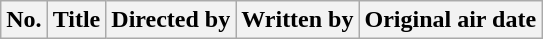<table class="wikitable plainrowheaders" style="background:#fff;">
<tr>
<th style="background:#;">No.</th>
<th style="background:#;">Title</th>
<th style="background:#;">Directed by</th>
<th style="background:#;">Written by</th>
<th style="background:#;">Original air date<br>














</th>
</tr>
</table>
